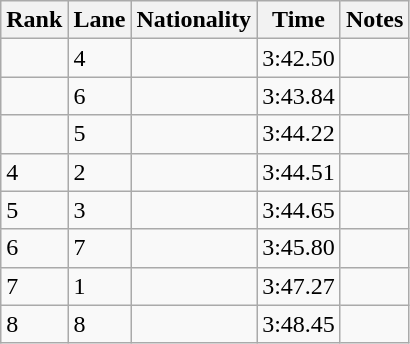<table class="wikitable">
<tr>
<th>Rank</th>
<th>Lane</th>
<th>Nationality</th>
<th>Time</th>
<th>Notes</th>
</tr>
<tr>
<td></td>
<td>4</td>
<td></td>
<td>3:42.50</td>
<td></td>
</tr>
<tr>
<td></td>
<td>6</td>
<td></td>
<td>3:43.84</td>
<td></td>
</tr>
<tr>
<td></td>
<td>5</td>
<td></td>
<td>3:44.22</td>
<td></td>
</tr>
<tr>
<td>4</td>
<td>2</td>
<td></td>
<td>3:44.51</td>
<td></td>
</tr>
<tr>
<td>5</td>
<td>3</td>
<td></td>
<td>3:44.65</td>
<td></td>
</tr>
<tr>
<td>6</td>
<td>7</td>
<td></td>
<td>3:45.80</td>
<td></td>
</tr>
<tr>
<td>7</td>
<td>1</td>
<td></td>
<td>3:47.27</td>
<td></td>
</tr>
<tr>
<td>8</td>
<td>8</td>
<td></td>
<td>3:48.45</td>
<td></td>
</tr>
</table>
